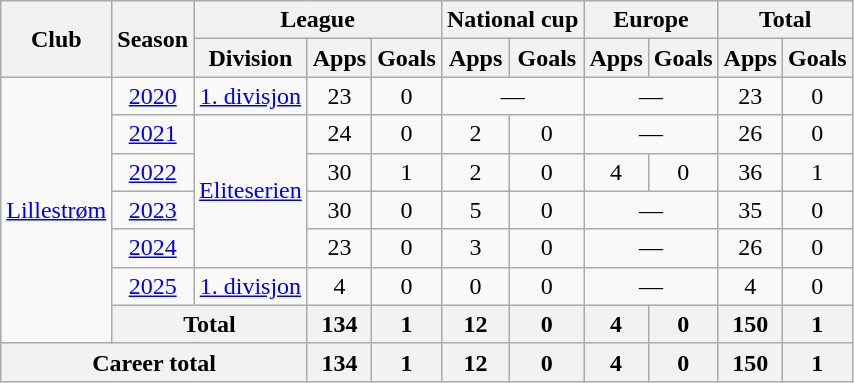<table class="wikitable" style="text-align: center;">
<tr>
<th rowspan="2">Club</th>
<th rowspan="2">Season</th>
<th colspan="3">League</th>
<th colspan="2">National cup</th>
<th colspan="2">Europe</th>
<th colspan="2">Total</th>
</tr>
<tr>
<th>Division</th>
<th>Apps</th>
<th>Goals</th>
<th>Apps</th>
<th>Goals</th>
<th>Apps</th>
<th>Goals</th>
<th>Apps</th>
<th>Goals</th>
</tr>
<tr>
<td rowspan="7"><a href='#'>Lillestrøm</a></td>
<td><a href='#'>2020</a></td>
<td><a href='#'>1. divisjon</a></td>
<td>23</td>
<td>0</td>
<td colspan="2">—</td>
<td colspan="2">—</td>
<td>23</td>
<td>0</td>
</tr>
<tr>
<td><a href='#'>2021</a></td>
<td rowspan="4"><a href='#'>Eliteserien</a></td>
<td>24</td>
<td>0</td>
<td>2</td>
<td>0</td>
<td colspan="2">—</td>
<td>26</td>
<td>0</td>
</tr>
<tr>
<td><a href='#'>2022</a></td>
<td>30</td>
<td>1</td>
<td>2</td>
<td>0</td>
<td>4</td>
<td>0</td>
<td>36</td>
<td>1</td>
</tr>
<tr>
<td><a href='#'>2023</a></td>
<td>30</td>
<td>0</td>
<td>5</td>
<td>0</td>
<td colspan="2">—</td>
<td>35</td>
<td>0</td>
</tr>
<tr>
<td><a href='#'>2024</a></td>
<td>23</td>
<td>0</td>
<td>3</td>
<td>0</td>
<td colspan="2">—</td>
<td>26</td>
<td>0</td>
</tr>
<tr>
<td><a href='#'>2025</a></td>
<td><a href='#'>1. divisjon</a></td>
<td>4</td>
<td>0</td>
<td>0</td>
<td>0</td>
<td colspan="2">—</td>
<td>4</td>
<td>0</td>
</tr>
<tr>
<th colspan="2">Total</th>
<th>134</th>
<th>1</th>
<th>12</th>
<th>0</th>
<th>4</th>
<th>0</th>
<th>150</th>
<th>1</th>
</tr>
<tr>
<th colspan="3">Career total</th>
<th>134</th>
<th>1</th>
<th>12</th>
<th>0</th>
<th>4</th>
<th>0</th>
<th>150</th>
<th>1</th>
</tr>
</table>
